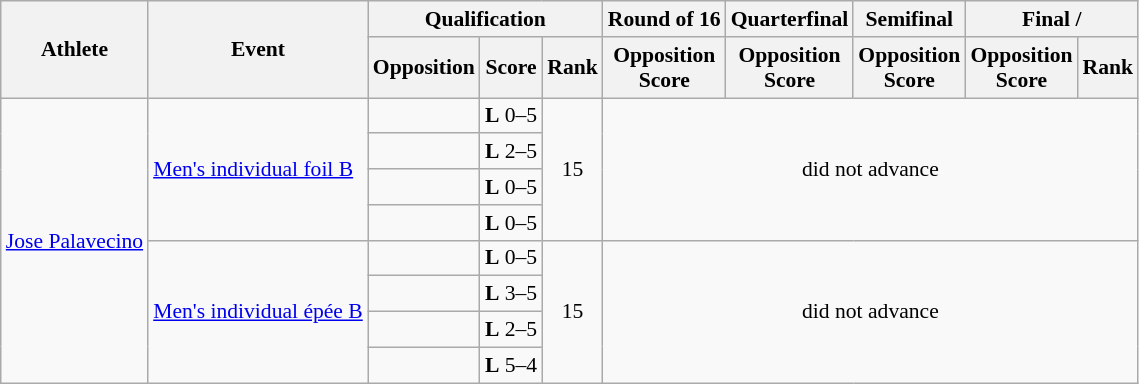<table class=wikitable style="font-size:90%">
<tr>
<th rowspan="2">Athlete</th>
<th rowspan="2">Event</th>
<th colspan="3">Qualification</th>
<th>Round of 16</th>
<th>Quarterfinal</th>
<th>Semifinal</th>
<th colspan="2">Final / </th>
</tr>
<tr>
<th>Opposition</th>
<th>Score</th>
<th>Rank</th>
<th>Opposition<br>Score</th>
<th>Opposition<br>Score</th>
<th>Opposition<br>Score</th>
<th>Opposition<br>Score</th>
<th>Rank</th>
</tr>
<tr align=center>
<td align=left rowspan=8><a href='#'>Jose Palavecino</a></td>
<td align=left rowspan=4><a href='#'>Men's individual foil B</a></td>
<td align=left></td>
<td><strong>L</strong> 0–5</td>
<td rowspan=4>15</td>
<td rowspan=4 colspan=5>did not advance</td>
</tr>
<tr align=center>
<td align=left></td>
<td><strong>L</strong> 2–5</td>
</tr>
<tr align=center>
<td align=left></td>
<td><strong>L</strong> 0–5</td>
</tr>
<tr align=center>
<td align=left></td>
<td><strong>L</strong> 0–5</td>
</tr>
<tr align=center>
<td align=left rowspan=4><a href='#'>Men's individual épée B</a></td>
<td align=left></td>
<td><strong>L</strong> 0–5</td>
<td rowspan=4>15</td>
<td rowspan=4 colspan=5>did not advance</td>
</tr>
<tr align=center>
<td align=left></td>
<td><strong>L</strong> 3–5</td>
</tr>
<tr align=center>
<td align=left></td>
<td><strong>L</strong> 2–5</td>
</tr>
<tr align=center>
<td align=left></td>
<td><strong>L</strong> 5–4</td>
</tr>
</table>
